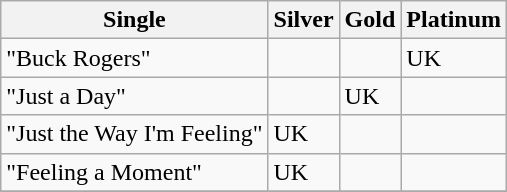<table class="wikitable">
<tr>
<th>Single</th>
<th>Silver</th>
<th>Gold</th>
<th>Platinum</th>
</tr>
<tr>
<td>"Buck Rogers"</td>
<td></td>
<td></td>
<td>UK</td>
</tr>
<tr>
<td>"Just a Day"</td>
<td></td>
<td>UK</td>
<td></td>
</tr>
<tr>
<td>"Just the Way I'm Feeling"</td>
<td>UK</td>
<td></td>
<td></td>
</tr>
<tr>
<td>"Feeling a Moment"</td>
<td>UK</td>
<td></td>
<td></td>
</tr>
<tr>
</tr>
</table>
